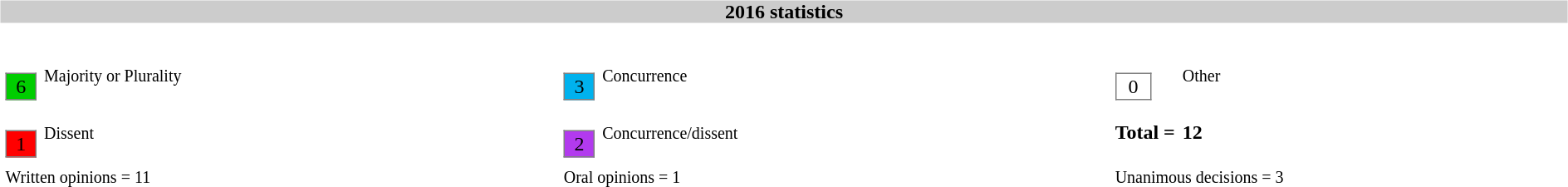<table width=100%>
<tr>
<td><br><table width=100% align=center cellpadding=0 cellspacing=0>
<tr>
<th bgcolor=#CCCCCC>2016 statistics</th>
</tr>
<tr>
<td><br><table width=100% cellpadding="2" cellspacing="2" border="0"width=25px>
<tr>
<td><br><table border="1" style="border-collapse:collapse;">
<tr>
<td align=center bgcolor=#00CD00 width=25px>6</td>
</tr>
</table>
</td>
<td><small>Majority or Plurality</small></td>
<td width=25px><br><table border="1" style="border-collapse:collapse;">
<tr>
<td align=center width=25px bgcolor=#00B2EE>3</td>
</tr>
</table>
</td>
<td><small>Concurrence</small></td>
<td width=25px><br><table border="1" style="border-collapse:collapse;">
<tr>
<td align=center width=25px bgcolor=white>0</td>
</tr>
</table>
</td>
<td><small>Other</small></td>
</tr>
<tr>
<td width=25px><br><table border="1" style="border-collapse:collapse;">
<tr>
<td align=center width=25px bgcolor=red>1</td>
</tr>
</table>
</td>
<td><small>Dissent</small></td>
<td width=25px><br><table border="1" style="border-collapse:collapse;">
<tr>
<td align=center width=25px bgcolor=#B23AEE>2</td>
</tr>
</table>
</td>
<td><small>Concurrence/dissent</small></td>
<td white-space: nowrap><strong>Total = </strong></td>
<td><strong>12</strong></td>
</tr>
<tr>
<td colspan=2><small>Written opinions = 11</small></td>
<td colspan=2><small>Oral opinions = 1</small></td>
<td colspan=2><small> Unanimous decisions = 3</small></td>
</tr>
</table>
</td>
</tr>
</table>
</td>
</tr>
</table>
